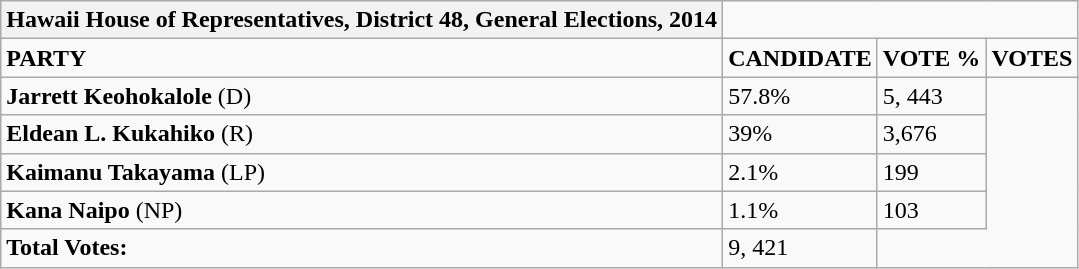<table class="wikitable">
<tr>
<th>Hawaii House of Representatives, District 48, General Elections, 2014</th>
</tr>
<tr>
<td><strong>PARTY</strong></td>
<td><strong>CANDIDATE</strong></td>
<td><strong>VOTE %</strong></td>
<td><strong>VOTES</strong></td>
</tr>
<tr>
<td><strong>Jarrett Keohokalole</strong> (D)</td>
<td>57.8%</td>
<td>5, 443</td>
</tr>
<tr>
<td><strong>Eldean L. Kukahiko</strong> (R)</td>
<td>39%</td>
<td>3,676</td>
</tr>
<tr>
<td><strong>Kaimanu Takayama</strong> (LP)</td>
<td>2.1%</td>
<td>199</td>
</tr>
<tr>
<td><strong>Kana Naipo</strong> (NP)</td>
<td>1.1%</td>
<td>103</td>
</tr>
<tr>
<td><strong>Total Votes:</strong></td>
<td>9, 421</td>
</tr>
</table>
